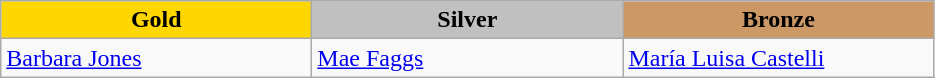<table class="wikitable" style="text-align:left">
<tr align="center">
<td width=200 bgcolor=gold><strong>Gold</strong></td>
<td width=200 bgcolor=silver><strong>Silver</strong></td>
<td width=200 bgcolor=CC9966><strong>Bronze</strong></td>
</tr>
<tr>
<td><a href='#'>Barbara Jones</a><br><em></em></td>
<td><a href='#'>Mae Faggs</a><br><em></em></td>
<td><a href='#'>María Luisa Castelli</a><br><em></em></td>
</tr>
</table>
